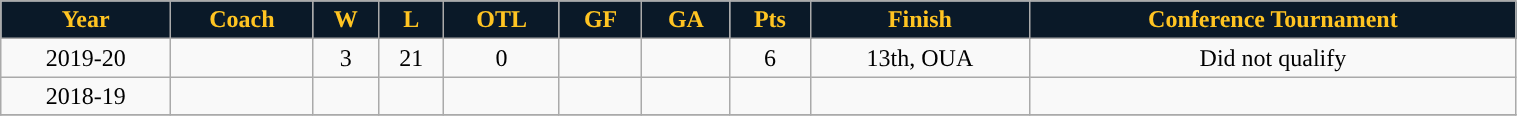<table class="wikitable" style="width:80%;">
<tr align="center"  style=" background:#0A1928;color:#FFC422;">
<td><strong>Year</strong></td>
<td><strong>Coach</strong></td>
<td><strong>W</strong></td>
<td><strong>L</strong></td>
<td><strong>OTL</strong></td>
<td><strong>GF</strong></td>
<td><strong>GA</strong></td>
<td><strong>Pts</strong></td>
<td><strong>Finish</strong></td>
<td><strong>Conference Tournament</strong></td>
</tr>
<tr align="center" bgcolor="">
<td>2019-20</td>
<td></td>
<td>3</td>
<td>21</td>
<td>0</td>
<td></td>
<td></td>
<td>6</td>
<td>13th, OUA</td>
<td>Did not qualify</td>
</tr>
<tr align="center" bgcolor="">
<td>2018-19</td>
<td></td>
<td></td>
<td></td>
<td></td>
<td></td>
<td></td>
<td></td>
<td></td>
<td></td>
</tr>
<tr align="center" bgcolor="">
</tr>
</table>
